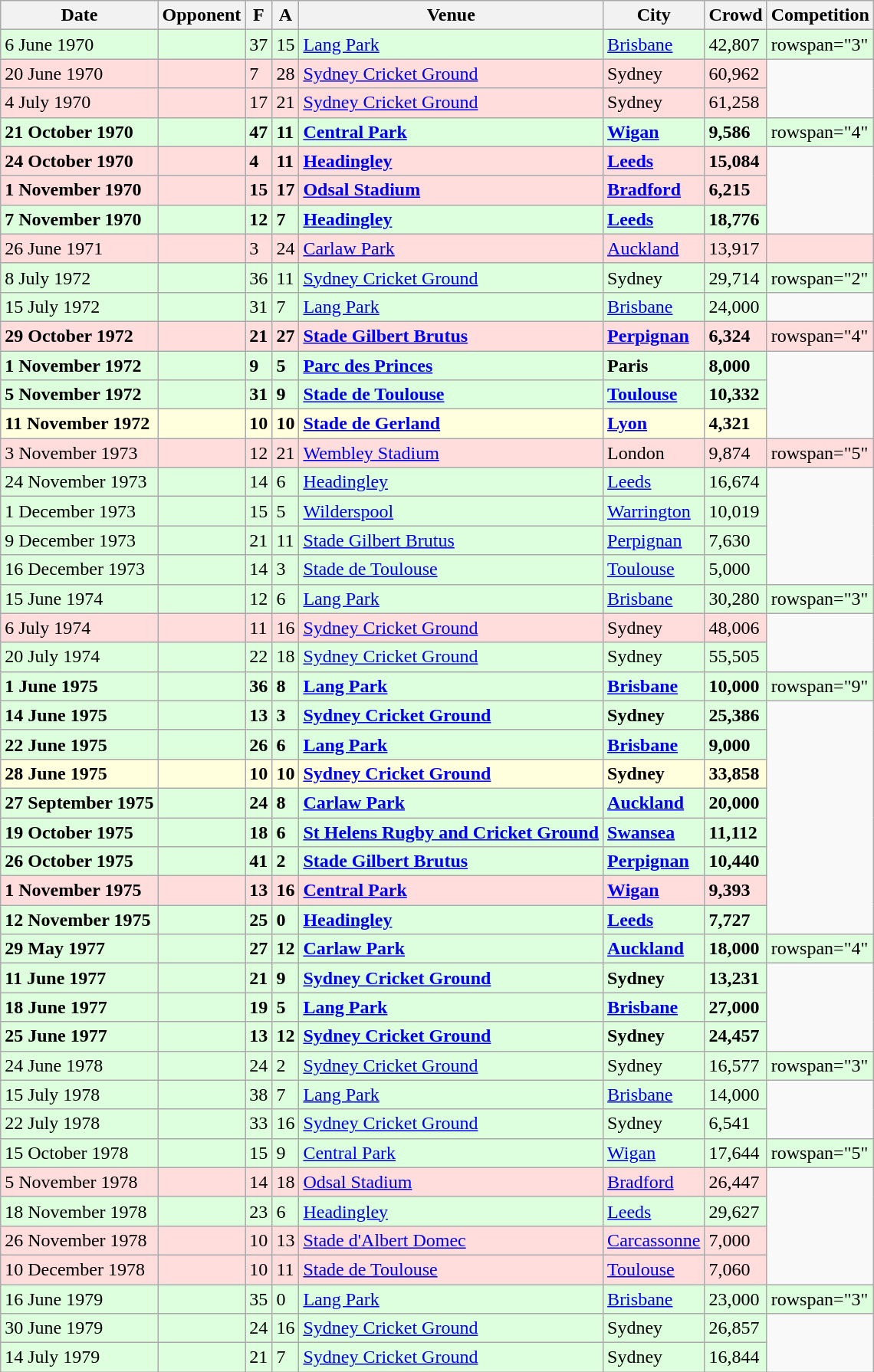<table class="wikitable sortable">
<tr>
<th>Date</th>
<th>Opponent</th>
<th>F</th>
<th>A</th>
<th>Venue</th>
<th>City</th>
<th>Crowd</th>
<th>Competition</th>
</tr>
<tr style="background:#ddffdd;">
<td>6 June 1970</td>
<td></td>
<td>37</td>
<td>15</td>
<td><a href='#'>Lang Park</a></td>
<td><a href='#'>Brisbane</a></td>
<td>42,807</td>
<td>rowspan="3"</td>
</tr>
<tr style="background:#ffdddd;">
<td>20 June 1970</td>
<td></td>
<td>7</td>
<td>28</td>
<td><a href='#'>Sydney Cricket Ground</a></td>
<td>Sydney</td>
<td>60,962</td>
</tr>
<tr style="background:#ffdddd;">
<td>4 July 1970</td>
<td></td>
<td>17</td>
<td>21</td>
<td><a href='#'>Sydney Cricket Ground</a></td>
<td>Sydney</td>
<td>61,258</td>
</tr>
<tr style="background:#ddffdd;">
<td><strong>21 October 1970</strong></td>
<td><strong></strong></td>
<td><strong>47</strong></td>
<td><strong>11</strong></td>
<td><strong><a href='#'>Central Park</a></strong></td>
<td><strong><a href='#'>Wigan</a></strong></td>
<td><strong>9,586</strong></td>
<td>rowspan="4"</td>
</tr>
<tr style="background:#ffdddd;">
<td><strong>24 October 1970</strong></td>
<td><strong></strong></td>
<td><strong>4</strong></td>
<td><strong>11</strong></td>
<td><strong><a href='#'>Headingley</a></strong></td>
<td><strong><a href='#'>Leeds</a></strong></td>
<td><strong>15,084</strong></td>
</tr>
<tr style="background:#ffdddd;">
<td><strong>1 November 1970</strong></td>
<td><strong></strong></td>
<td><strong>15</strong></td>
<td><strong>17</strong></td>
<td><strong><a href='#'>Odsal Stadium</a></strong></td>
<td><strong><a href='#'>Bradford</a></strong></td>
<td><strong>6,215</strong></td>
</tr>
<tr style="background:#ddffdd;">
<td><strong>7 November 1970</strong></td>
<td><strong></strong></td>
<td><strong>12</strong></td>
<td><strong>7</strong></td>
<td><strong><a href='#'>Headingley</a></strong></td>
<td><strong><a href='#'>Leeds</a></strong></td>
<td><strong>18,776</strong></td>
</tr>
<tr style="background:#ffdddd;">
<td>26 June 1971</td>
<td></td>
<td>3</td>
<td>24</td>
<td><a href='#'>Carlaw Park</a></td>
<td><a href='#'>Auckland</a></td>
<td>13,917</td>
<td></td>
</tr>
<tr style="background:#ddffdd;">
<td>8 July 1972</td>
<td></td>
<td>36</td>
<td>11</td>
<td><a href='#'>Sydney Cricket Ground</a></td>
<td>Sydney</td>
<td>29,714</td>
<td>rowspan="2"</td>
</tr>
<tr style="background:#ddffdd;">
<td>15 July 1972</td>
<td></td>
<td>31</td>
<td>7</td>
<td><a href='#'>Lang Park</a></td>
<td><a href='#'>Brisbane</a></td>
<td>24,000</td>
</tr>
<tr style="background:#ffdddd;">
<td><strong>29 October 1972</strong></td>
<td><strong></strong></td>
<td><strong>21</strong></td>
<td><strong>27</strong></td>
<td><strong><a href='#'>Stade Gilbert Brutus</a></strong></td>
<td><strong><a href='#'>Perpignan</a></strong></td>
<td><strong>6,324</strong></td>
<td>rowspan="4"</td>
</tr>
<tr style="background:#ddffdd;">
<td><strong>1 November 1972</strong></td>
<td><strong></strong></td>
<td><strong>9</strong></td>
<td><strong>5</strong></td>
<td><strong><a href='#'>Parc des Princes</a></strong></td>
<td><strong>Paris</strong></td>
<td><strong>8,000</strong></td>
</tr>
<tr style="background:#ddffdd;">
<td><strong>5 November 1972</strong></td>
<td><strong></strong></td>
<td><strong>31</strong></td>
<td><strong>9</strong></td>
<td><strong><a href='#'>Stade de Toulouse</a></strong></td>
<td><strong><a href='#'>Toulouse</a></strong></td>
<td><strong>10,332</strong></td>
</tr>
<tr style="background:#ffffdd;">
<td><strong>11 November 1972</strong></td>
<td><strong></strong></td>
<td><strong>10</strong></td>
<td><strong>10</strong></td>
<td><strong><a href='#'>Stade de Gerland</a></strong></td>
<td><strong><a href='#'>Lyon</a></strong></td>
<td><strong>4,321</strong></td>
</tr>
<tr style="background:#ffdddd;">
<td>3 November 1973</td>
<td></td>
<td>12</td>
<td>21</td>
<td><a href='#'>Wembley Stadium</a></td>
<td>London</td>
<td>9,874</td>
<td>rowspan="5"</td>
</tr>
<tr style="background:#ddffdd;">
<td>24 November 1973</td>
<td></td>
<td>14</td>
<td>6</td>
<td><a href='#'>Headingley</a></td>
<td><a href='#'>Leeds</a></td>
<td>16,674</td>
</tr>
<tr style="background:#ddffdd;">
<td>1 December 1973</td>
<td></td>
<td>15</td>
<td>5</td>
<td><a href='#'>Wilderspool</a></td>
<td><a href='#'>Warrington</a></td>
<td>10,019</td>
</tr>
<tr style="background:#ddffdd;">
<td>9 December 1973</td>
<td></td>
<td>21</td>
<td>11</td>
<td><a href='#'>Stade Gilbert Brutus</a></td>
<td><a href='#'>Perpignan</a></td>
<td>7,630</td>
</tr>
<tr style="background:#ddffdd;">
<td>16 December 1973</td>
<td></td>
<td>14</td>
<td>3</td>
<td><a href='#'>Stade de Toulouse</a></td>
<td><a href='#'>Toulouse</a></td>
<td>5,000</td>
</tr>
<tr style="background:#ddffdd;">
<td>15 June 1974</td>
<td></td>
<td>12</td>
<td>6</td>
<td><a href='#'>Lang Park</a></td>
<td><a href='#'>Brisbane</a></td>
<td>30,280</td>
<td>rowspan="3"</td>
</tr>
<tr style="background:#ffdddd;">
<td>6 July 1974</td>
<td></td>
<td>11</td>
<td>16</td>
<td><a href='#'>Sydney Cricket Ground</a></td>
<td>Sydney</td>
<td>48,006</td>
</tr>
<tr style="background:#ddffdd;">
<td>20 July 1974</td>
<td></td>
<td>22</td>
<td>18</td>
<td><a href='#'>Sydney Cricket Ground</a></td>
<td>Sydney</td>
<td>55,505</td>
</tr>
<tr style="background:#ddffdd;">
<td><strong>1 June 1975</strong></td>
<td><strong></strong></td>
<td><strong>36</strong></td>
<td><strong>8</strong></td>
<td><strong><a href='#'>Lang Park</a></strong></td>
<td><strong><a href='#'>Brisbane</a></strong></td>
<td><strong>10,000</strong></td>
<td>rowspan="9"</td>
</tr>
<tr style="background:#ddffdd;">
<td><strong>14 June 1975</strong></td>
<td><strong></strong></td>
<td><strong>13</strong></td>
<td><strong>3</strong></td>
<td><strong><a href='#'>Sydney Cricket Ground</a></strong></td>
<td><strong>Sydney</strong></td>
<td><strong>25,386</strong></td>
</tr>
<tr style="background:#ddffdd;">
<td><strong>22 June 1975</strong></td>
<td><strong></strong></td>
<td><strong>26</strong></td>
<td><strong>6</strong></td>
<td><strong><a href='#'>Lang Park</a></strong></td>
<td><strong><a href='#'>Brisbane</a></strong></td>
<td><strong>9,000</strong></td>
</tr>
<tr style="background:#ffffdd;">
<td><strong>28 June 1975</strong></td>
<td><strong></strong></td>
<td><strong>10</strong></td>
<td><strong>10</strong></td>
<td><strong><a href='#'>Sydney Cricket Ground</a></strong></td>
<td><strong>Sydney</strong></td>
<td><strong>33,858</strong></td>
</tr>
<tr style="background:#ddffdd;">
<td><strong>27 September 1975</strong></td>
<td><strong></strong></td>
<td><strong>24</strong></td>
<td><strong>8</strong></td>
<td><strong><a href='#'>Carlaw Park</a></strong></td>
<td><strong><a href='#'>Auckland</a></strong></td>
<td><strong>20,000</strong></td>
</tr>
<tr style="background:#ddffdd;">
<td><strong>19 October 1975</strong></td>
<td><strong></strong></td>
<td><strong>18</strong></td>
<td><strong>6</strong></td>
<td><strong><a href='#'>St Helens Rugby and Cricket Ground</a></strong></td>
<td><strong><a href='#'>Swansea</a></strong></td>
<td><strong>11,112</strong></td>
</tr>
<tr style="background:#ddffdd;">
<td><strong>26 October 1975</strong></td>
<td><strong></strong></td>
<td><strong>41</strong></td>
<td><strong>2</strong></td>
<td><strong><a href='#'>Stade Gilbert Brutus</a></strong></td>
<td><strong><a href='#'>Perpignan</a></strong></td>
<td><strong>10,440</strong></td>
</tr>
<tr style="background:#ffdddd;">
<td><strong>1 November 1975</strong></td>
<td><strong></strong></td>
<td><strong>13</strong></td>
<td><strong>16</strong></td>
<td><a href='#'><strong>Central Park</strong></a></td>
<td><strong><a href='#'>Wigan</a></strong></td>
<td><strong>9,393</strong></td>
</tr>
<tr style="background:#ddffdd;">
<td><strong>12 November 1975</strong></td>
<td><strong></strong></td>
<td><strong>25</strong></td>
<td><strong>0</strong></td>
<td><strong><a href='#'>Headingley</a></strong></td>
<td><strong><a href='#'>Leeds</a></strong></td>
<td><strong>7,727</strong></td>
</tr>
<tr style="background:#ddffdd;">
<td><strong>29 May 1977</strong></td>
<td><strong></strong></td>
<td><strong>27</strong></td>
<td><strong>12</strong></td>
<td><strong><a href='#'>Carlaw Park</a></strong></td>
<td><strong><a href='#'>Auckland</a></strong></td>
<td><strong>18,000</strong></td>
<td>rowspan="4"</td>
</tr>
<tr style="background:#ddffdd;">
<td><strong>11 June 1977</strong></td>
<td><strong></strong></td>
<td><strong>21</strong></td>
<td><strong>9</strong></td>
<td><strong><a href='#'>Sydney Cricket Ground</a></strong></td>
<td><strong>Sydney</strong></td>
<td><strong>13,231</strong></td>
</tr>
<tr style="background:#ddffdd;">
<td><strong>18 June 1977</strong></td>
<td><strong></strong></td>
<td><strong>19</strong></td>
<td><strong>5</strong></td>
<td><strong><a href='#'>Lang Park</a></strong></td>
<td><strong><a href='#'>Brisbane</a></strong></td>
<td><strong>27,000</strong></td>
</tr>
<tr style="background:#ddffdd;">
<td><strong>25 June 1977</strong></td>
<td><strong></strong></td>
<td><strong>13</strong></td>
<td><strong>12</strong></td>
<td><strong><a href='#'>Sydney Cricket Ground</a></strong></td>
<td><strong>Sydney</strong></td>
<td><strong>24,457</strong></td>
</tr>
<tr style="background:#ddffdd;">
<td>24 June 1978</td>
<td></td>
<td>24</td>
<td>2</td>
<td><a href='#'>Sydney Cricket Ground</a></td>
<td>Sydney</td>
<td>16,577</td>
<td>rowspan="3"</td>
</tr>
<tr style="background:#ddffdd;">
<td>15 July 1978</td>
<td></td>
<td>38</td>
<td>7</td>
<td><a href='#'>Lang Park</a></td>
<td><a href='#'>Brisbane</a></td>
<td>14,000</td>
</tr>
<tr style="background:#ddffdd;">
<td>22 July 1978</td>
<td></td>
<td>33</td>
<td>16</td>
<td><a href='#'>Sydney Cricket Ground</a></td>
<td>Sydney</td>
<td>6,541</td>
</tr>
<tr style="background:#ddffdd;">
<td>15 October 1978</td>
<td></td>
<td>15</td>
<td>9</td>
<td><a href='#'>Central Park</a></td>
<td><a href='#'>Wigan</a></td>
<td>17,644</td>
<td>rowspan="5"</td>
</tr>
<tr style="background:#ffdddd;">
<td>5 November 1978</td>
<td></td>
<td>14</td>
<td>18</td>
<td><a href='#'>Odsal Stadium</a></td>
<td><a href='#'>Bradford</a></td>
<td>26,447</td>
</tr>
<tr style="background:#ddffdd;">
<td>18 November 1978</td>
<td></td>
<td>23</td>
<td>6</td>
<td><a href='#'>Headingley</a></td>
<td><a href='#'>Leeds</a></td>
<td>29,627</td>
</tr>
<tr style="background:#ffdddd;">
<td>26 November 1978</td>
<td></td>
<td>10</td>
<td>13</td>
<td><a href='#'>Stade d'Albert Domec</a></td>
<td><a href='#'>Carcassonne</a></td>
<td>7,000</td>
</tr>
<tr style="background:#ffdddd;">
<td>10 December 1978</td>
<td></td>
<td>10</td>
<td>11</td>
<td><a href='#'>Stade de Toulouse</a></td>
<td><a href='#'>Toulouse</a></td>
<td>7,060</td>
</tr>
<tr style="background:#ddffdd;">
<td>16 June 1979</td>
<td></td>
<td>35</td>
<td>0</td>
<td><a href='#'>Lang Park</a></td>
<td><a href='#'>Brisbane</a></td>
<td>23,000</td>
<td>rowspan="3"</td>
</tr>
<tr style="background:#ddffdd;">
<td>30 June 1979</td>
<td></td>
<td>24</td>
<td>16</td>
<td><a href='#'>Sydney Cricket Ground</a></td>
<td>Sydney</td>
<td>26,857</td>
</tr>
<tr style="background:#ddffdd;">
<td>14 July 1979</td>
<td></td>
<td>21</td>
<td>7</td>
<td><a href='#'>Sydney Cricket Ground</a></td>
<td>Sydney</td>
<td>16,844</td>
</tr>
</table>
